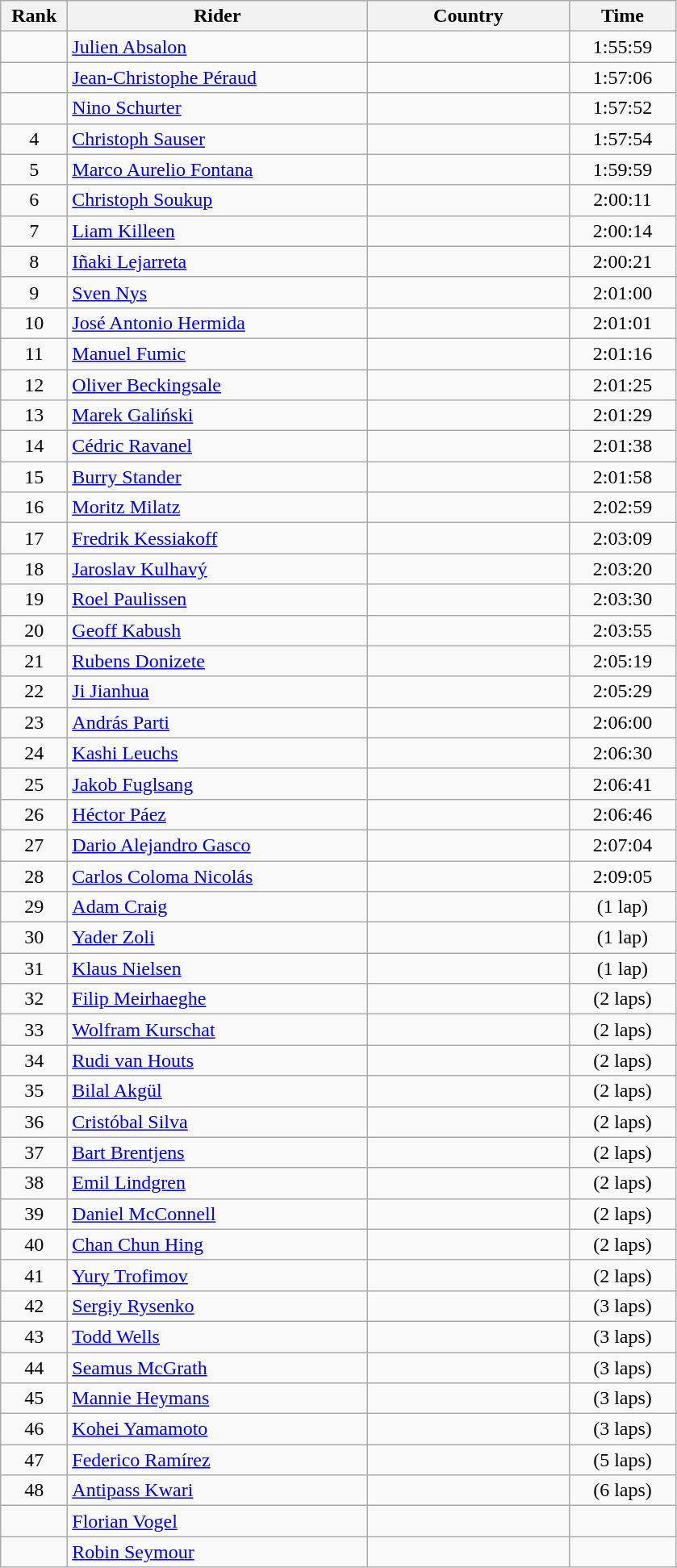<table class="sortable wikitable" style="text-align:center;">
<tr>
<th style="width:3em">Rank</th>
<th style="width:15em">Rider</th>
<th style="width:10em">Country</th>
<th style="width:5em">Time</th>
</tr>
<tr>
<td></td>
<td align=left><a href='#'>Julien Absalon</a></td>
<td align=left></td>
<td>1:55:59</td>
</tr>
<tr>
<td></td>
<td align=left><a href='#'>Jean-Christophe Péraud</a></td>
<td align=left></td>
<td>1:57:06</td>
</tr>
<tr>
<td></td>
<td align=left><a href='#'>Nino Schurter</a></td>
<td align=left></td>
<td>1:57:52</td>
</tr>
<tr>
<td>4</td>
<td align=left><a href='#'>Christoph Sauser</a></td>
<td align=left></td>
<td>1:57:54</td>
</tr>
<tr>
<td>5</td>
<td align=left><a href='#'>Marco Aurelio Fontana</a></td>
<td align=left></td>
<td>1:59:59</td>
</tr>
<tr>
<td>6</td>
<td align=left><a href='#'>Christoph Soukup</a></td>
<td align=left></td>
<td>2:00:11</td>
</tr>
<tr>
<td>7</td>
<td align=left><a href='#'>Liam Killeen</a></td>
<td align=left></td>
<td>2:00:14</td>
</tr>
<tr>
<td>8</td>
<td align=left><a href='#'>Iñaki Lejarreta</a></td>
<td align=left></td>
<td>2:00:21</td>
</tr>
<tr>
<td>9</td>
<td align=left><a href='#'>Sven Nys</a></td>
<td align=left></td>
<td>2:01:00</td>
</tr>
<tr>
<td>10</td>
<td align=left><a href='#'>José Antonio Hermida</a></td>
<td align=left></td>
<td>2:01:01</td>
</tr>
<tr>
<td>11</td>
<td align=left><a href='#'>Manuel Fumic</a></td>
<td align=left></td>
<td>2:01:16</td>
</tr>
<tr>
<td>12</td>
<td align=left><a href='#'>Oliver Beckingsale</a></td>
<td align=left></td>
<td>2:01:25</td>
</tr>
<tr>
<td>13</td>
<td align=left><a href='#'>Marek Galiński</a></td>
<td align=left></td>
<td>2:01:29</td>
</tr>
<tr>
<td>14</td>
<td align=left><a href='#'>Cédric Ravanel</a></td>
<td align=left></td>
<td>2:01:38</td>
</tr>
<tr>
<td>15</td>
<td align=left><a href='#'>Burry Stander</a></td>
<td align=left></td>
<td>2:01:58</td>
</tr>
<tr>
<td>16</td>
<td align=left><a href='#'>Moritz Milatz</a></td>
<td align=left></td>
<td>2:02:59</td>
</tr>
<tr>
<td>17</td>
<td align=left><a href='#'>Fredrik Kessiakoff</a></td>
<td align=left></td>
<td>2:03:09</td>
</tr>
<tr>
<td>18</td>
<td align=left><a href='#'>Jaroslav Kulhavý</a></td>
<td align=left></td>
<td>2:03:20</td>
</tr>
<tr>
<td>19</td>
<td align=left><a href='#'>Roel Paulissen</a></td>
<td align=left></td>
<td>2:03:30</td>
</tr>
<tr>
<td>20</td>
<td align=left><a href='#'>Geoff Kabush</a></td>
<td align=left></td>
<td>2:03:55</td>
</tr>
<tr>
<td>21</td>
<td align=left><a href='#'>Rubens Donizete</a></td>
<td align=left></td>
<td>2:05:19</td>
</tr>
<tr>
<td>22</td>
<td align=left><a href='#'>Ji Jianhua</a></td>
<td align=left></td>
<td>2:05:29</td>
</tr>
<tr>
<td>23</td>
<td align=left><a href='#'>András Parti</a></td>
<td align=left></td>
<td>2:06:00</td>
</tr>
<tr>
<td>24</td>
<td align=left><a href='#'>Kashi Leuchs</a></td>
<td align=left></td>
<td>2:06:30</td>
</tr>
<tr>
<td>25</td>
<td align=left><a href='#'>Jakob Fuglsang</a></td>
<td align=left></td>
<td>2:06:41</td>
</tr>
<tr>
<td>26</td>
<td align=left><a href='#'>Héctor Páez</a></td>
<td align=left></td>
<td>2:06:46</td>
</tr>
<tr>
<td>27</td>
<td align=left><a href='#'>Dario Alejandro Gasco</a></td>
<td align=left></td>
<td>2:07:04</td>
</tr>
<tr>
<td>28</td>
<td align=left><a href='#'>Carlos Coloma Nicolás</a></td>
<td align=left></td>
<td>2:09:05</td>
</tr>
<tr>
<td>29</td>
<td align=left><a href='#'>Adam Craig</a></td>
<td align=left></td>
<td> (1 lap)</td>
</tr>
<tr>
<td>30</td>
<td align=left><a href='#'>Yader Zoli</a></td>
<td align=left></td>
<td> (1 lap)</td>
</tr>
<tr>
<td>31</td>
<td align=left><a href='#'>Klaus Nielsen</a></td>
<td align=left></td>
<td> (1 lap)</td>
</tr>
<tr>
<td>32</td>
<td align=left><a href='#'>Filip Meirhaeghe</a></td>
<td align=left></td>
<td> (2 laps)</td>
</tr>
<tr>
<td>33</td>
<td align=left><a href='#'>Wolfram Kurschat</a></td>
<td align=left></td>
<td> (2 laps)</td>
</tr>
<tr>
<td>34</td>
<td align=left><a href='#'>Rudi van Houts</a></td>
<td align=left></td>
<td> (2 laps)</td>
</tr>
<tr>
<td>35</td>
<td align=left><a href='#'>Bilal Akgül</a></td>
<td align=left></td>
<td> (2 laps)</td>
</tr>
<tr>
<td>36</td>
<td align=left><a href='#'>Cristóbal Silva</a></td>
<td align=left></td>
<td> (2 laps)</td>
</tr>
<tr>
<td>37</td>
<td align=left><a href='#'>Bart Brentjens</a></td>
<td align=left></td>
<td> (2 laps)</td>
</tr>
<tr>
<td>38</td>
<td align=left><a href='#'>Emil Lindgren</a></td>
<td align=left></td>
<td> (2 laps)</td>
</tr>
<tr>
<td>39</td>
<td align=left><a href='#'>Daniel McConnell</a></td>
<td align=left></td>
<td> (2 laps)</td>
</tr>
<tr>
<td>40</td>
<td align=left><a href='#'>Chan Chun Hing</a></td>
<td align=left></td>
<td> (2 laps)</td>
</tr>
<tr>
<td>41</td>
<td align=left><a href='#'>Yury Trofimov</a></td>
<td align=left></td>
<td> (2 laps)</td>
</tr>
<tr>
<td>42</td>
<td align=left><a href='#'>Sergiy Rysenko</a></td>
<td align=left></td>
<td> (3 laps)</td>
</tr>
<tr>
<td>43</td>
<td align=left><a href='#'>Todd Wells</a></td>
<td align=left></td>
<td> (3 laps)</td>
</tr>
<tr>
<td>44</td>
<td align=left><a href='#'>Seamus McGrath</a></td>
<td align=left></td>
<td> (3 laps)</td>
</tr>
<tr>
<td>45</td>
<td align=left><a href='#'>Mannie Heymans</a></td>
<td align=left></td>
<td> (3 laps)</td>
</tr>
<tr>
<td>46</td>
<td align=left><a href='#'>Kohei Yamamoto</a></td>
<td align=left></td>
<td> (3 laps)</td>
</tr>
<tr>
<td>47</td>
<td align=left><a href='#'>Federico Ramírez</a></td>
<td align=left></td>
<td> (5 laps)</td>
</tr>
<tr>
<td>48</td>
<td align=left><a href='#'>Antipass Kwari</a></td>
<td align=left></td>
<td> (6 laps)</td>
</tr>
<tr>
<td></td>
<td align=left><a href='#'>Florian Vogel</a></td>
<td align=left></td>
<td></td>
</tr>
<tr>
<td></td>
<td align=left><a href='#'>Robin Seymour</a></td>
<td align=left></td>
<td></td>
</tr>
</table>
